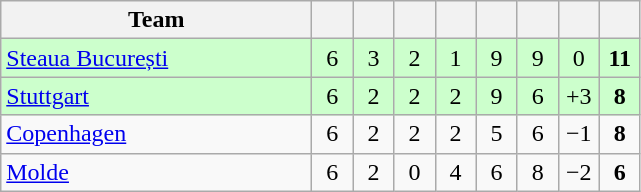<table class="wikitable" style="text-align: center;">
<tr>
<th width=200>Team</th>
<th width=20></th>
<th width=20></th>
<th width=20></th>
<th width=20></th>
<th width=20></th>
<th width=20></th>
<th width=20></th>
<th width=20></th>
</tr>
<tr bgcolor=ccffcc>
<td align=left> <a href='#'>Steaua București</a></td>
<td>6</td>
<td>3</td>
<td>2</td>
<td>1</td>
<td>9</td>
<td>9</td>
<td>0</td>
<td><strong>11</strong></td>
</tr>
<tr bgcolor=ccffcc>
<td align=left> <a href='#'>Stuttgart</a></td>
<td>6</td>
<td>2</td>
<td>2</td>
<td>2</td>
<td>9</td>
<td>6</td>
<td>+3</td>
<td><strong>8</strong></td>
</tr>
<tr>
<td align=left> <a href='#'>Copenhagen</a></td>
<td>6</td>
<td>2</td>
<td>2</td>
<td>2</td>
<td>5</td>
<td>6</td>
<td>−1</td>
<td><strong>8</strong></td>
</tr>
<tr>
<td align=left> <a href='#'>Molde</a></td>
<td>6</td>
<td>2</td>
<td>0</td>
<td>4</td>
<td>6</td>
<td>8</td>
<td>−2</td>
<td><strong>6</strong></td>
</tr>
</table>
